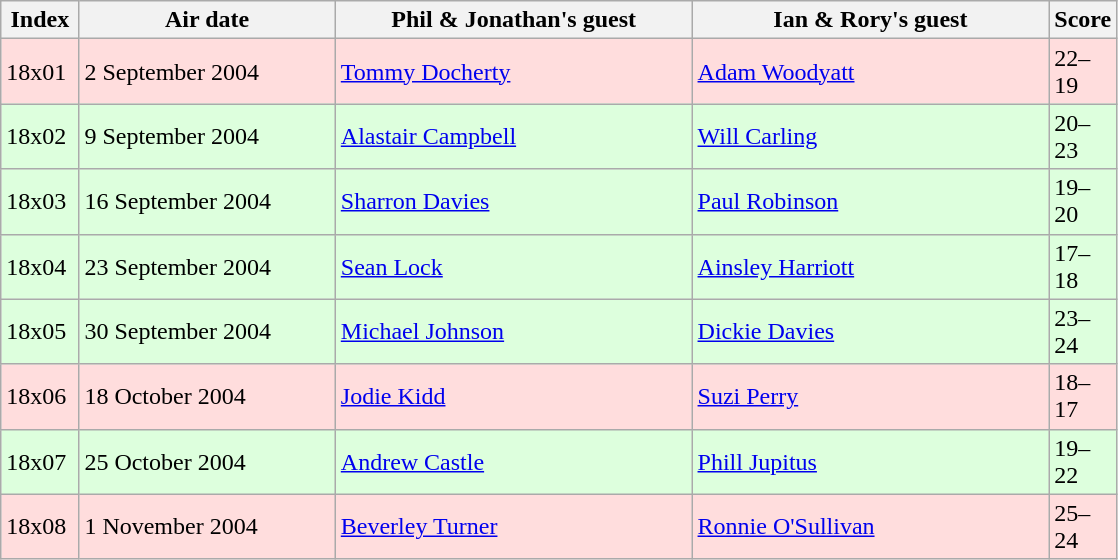<table class="wikitable" style="width:745px;">
<tr>
<th style="width:7%;">Index</th>
<th style="width:23%;">Air date</th>
<th style="width:32%;">Phil & Jonathan's guest</th>
<th style="width:32%;">Ian & Rory's guest</th>
<th style="width:7%;">Score</th>
</tr>
<tr style="background:#fdd;">
<td>18x01</td>
<td>2 September 2004</td>
<td><a href='#'>Tommy Docherty</a></td>
<td><a href='#'>Adam Woodyatt</a></td>
<td>22–19</td>
</tr>
<tr style="background:#dfd;">
<td>18x02</td>
<td>9 September 2004</td>
<td><a href='#'>Alastair Campbell</a></td>
<td><a href='#'>Will Carling</a></td>
<td>20–23</td>
</tr>
<tr style="background:#dfd;">
<td>18x03</td>
<td>16 September 2004</td>
<td><a href='#'>Sharron Davies</a></td>
<td><a href='#'>Paul Robinson</a></td>
<td>19–20</td>
</tr>
<tr style="background:#dfd;">
<td>18x04</td>
<td>23 September 2004</td>
<td><a href='#'>Sean Lock</a></td>
<td><a href='#'>Ainsley Harriott</a></td>
<td>17–18</td>
</tr>
<tr style="background:#dfd;">
<td>18x05</td>
<td>30 September 2004</td>
<td><a href='#'>Michael Johnson</a></td>
<td><a href='#'>Dickie Davies</a></td>
<td>23–24</td>
</tr>
<tr style="background:#fdd;">
<td>18x06</td>
<td>18 October 2004</td>
<td><a href='#'>Jodie Kidd</a></td>
<td><a href='#'>Suzi Perry</a></td>
<td>18–17</td>
</tr>
<tr style="background:#dfd;">
<td>18x07</td>
<td>25 October 2004</td>
<td><a href='#'>Andrew Castle</a></td>
<td><a href='#'>Phill Jupitus</a></td>
<td>19–22</td>
</tr>
<tr style="background:#fdd;">
<td>18x08</td>
<td>1 November 2004</td>
<td><a href='#'>Beverley Turner</a></td>
<td><a href='#'>Ronnie O'Sullivan</a></td>
<td>25–24</td>
</tr>
</table>
